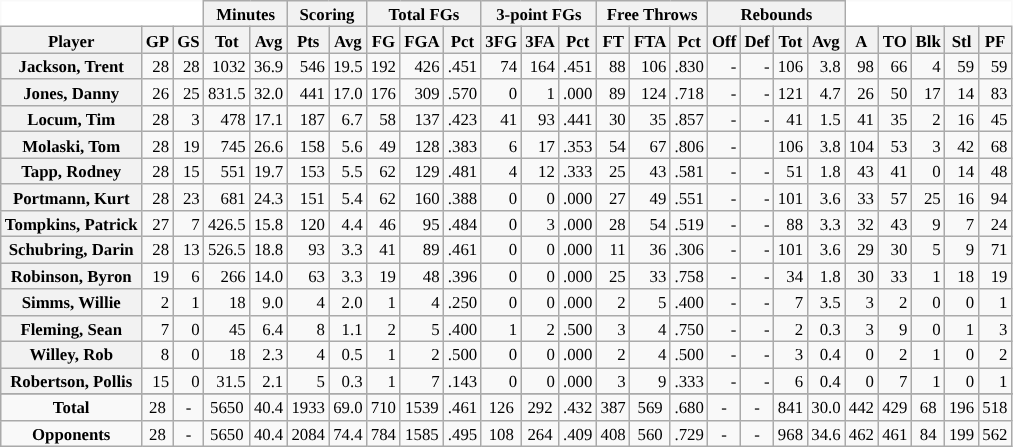<table class="wikitable sortable" border="1" style="font-size:70%;">
<tr>
<th colspan="3" style="border-top-style:hidden; border-left-style:hidden; background: white;"></th>
<th colspan="2">Minutes</th>
<th colspan="2">Scoring</th>
<th colspan="3">Total FGs</th>
<th colspan="3">3-point FGs</th>
<th colspan="3">Free Throws</th>
<th colspan="4">Rebounds</th>
<th colspan="5" style="border-top-style:hidden; border-right-style:hidden; background: white;"></th>
</tr>
<tr>
<th scope="col">Player</th>
<th scope="col">GP</th>
<th scope="col">GS</th>
<th scope="col">Tot</th>
<th scope="col">Avg</th>
<th scope="col">Pts</th>
<th scope="col">Avg</th>
<th scope="col">FG</th>
<th scope="col">FGA</th>
<th scope="col">Pct</th>
<th scope="col">3FG</th>
<th scope="col">3FA</th>
<th scope="col">Pct</th>
<th scope="col">FT</th>
<th scope="col">FTA</th>
<th scope="col">Pct</th>
<th scope="col">Off</th>
<th scope="col">Def</th>
<th scope="col">Tot</th>
<th scope="col">Avg</th>
<th scope="col">A</th>
<th scope="col">TO</th>
<th scope="col">Blk</th>
<th scope="col">Stl</th>
<th scope="col">PF</th>
</tr>
<tr>
<th style="white-space:nowrap">Jackson, Trent</th>
<td align="right">28</td>
<td align="right">28</td>
<td align="right">1032</td>
<td align="right">36.9</td>
<td align="right">546</td>
<td align="right">19.5</td>
<td align="right">192</td>
<td align="right">426</td>
<td align="right">.451</td>
<td align="right">74</td>
<td align="right">164</td>
<td align="right">.451</td>
<td align="right">88</td>
<td align="right">106</td>
<td align="right">.830</td>
<td align="right">-</td>
<td align="right">-</td>
<td align="right">106</td>
<td align="right">3.8</td>
<td align="right">98</td>
<td align="right">66</td>
<td align="right">4</td>
<td align="right">59</td>
<td align="right">59</td>
</tr>
<tr>
<th style="white-space:nowrap">Jones, Danny</th>
<td align="right">26</td>
<td align="right">25</td>
<td align="right">831.5</td>
<td align="right">32.0</td>
<td align="right">441</td>
<td align="right">17.0</td>
<td align="right">176</td>
<td align="right">309</td>
<td align="right">.570</td>
<td align="right">0</td>
<td align="right">1</td>
<td align="right">.000</td>
<td align="right">89</td>
<td align="right">124</td>
<td align="right">.718</td>
<td align="right">-</td>
<td align="right">-</td>
<td align="right">121</td>
<td align="right">4.7</td>
<td align="right">26</td>
<td align="right">50</td>
<td align="right">17</td>
<td align="right">14</td>
<td align="right">83</td>
</tr>
<tr>
<th style="white-space:nowrap">Locum, Tim</th>
<td align="right">28</td>
<td align="right">3</td>
<td align="right">478</td>
<td align="right">17.1</td>
<td align="right">187</td>
<td align="right">6.7</td>
<td align="right">58</td>
<td align="right">137</td>
<td align="right">.423</td>
<td align="right">41</td>
<td align="right">93</td>
<td align="right">.441</td>
<td align="right">30</td>
<td align="right">35</td>
<td align="right">.857</td>
<td align="right">-</td>
<td align="right">-</td>
<td align="right">41</td>
<td align="right">1.5</td>
<td align="right">41</td>
<td align="right">35</td>
<td align="right">2</td>
<td align="right">16</td>
<td align="right">45</td>
</tr>
<tr>
<th style="white-space:nowrap">Molaski, Tom</th>
<td align="right">28</td>
<td align="right">19</td>
<td align="right">745</td>
<td align="right">26.6</td>
<td align="right">158</td>
<td align="right">5.6</td>
<td align="right">49</td>
<td align="right">128</td>
<td align="right">.383</td>
<td align="right">6</td>
<td align="right">17</td>
<td align="right">.353</td>
<td align="right">54</td>
<td align="right">67</td>
<td align="right">.806</td>
<td align="right">-</td>
<td align="right"></td>
<td align="right">106</td>
<td align="right">3.8</td>
<td align="right">104</td>
<td align="right">53</td>
<td align="right">3</td>
<td align="right">42</td>
<td align="right">68</td>
</tr>
<tr>
<th style="white-space:nowrap">Tapp, Rodney</th>
<td align="right">28</td>
<td align="right">15</td>
<td align="right">551</td>
<td align="right">19.7</td>
<td align="right">153</td>
<td align="right">5.5</td>
<td align="right">62</td>
<td align="right">129</td>
<td align="right">.481</td>
<td align="right">4</td>
<td align="right">12</td>
<td align="right">.333</td>
<td align="right">25</td>
<td align="right">43</td>
<td align="right">.581</td>
<td align="right">-</td>
<td align="right">-</td>
<td align="right">51</td>
<td align="right">1.8</td>
<td align="right">43</td>
<td align="right">41</td>
<td align="right">0</td>
<td align="right">14</td>
<td align="right">48</td>
</tr>
<tr>
<th style="white-space:nowrap">Portmann, Kurt</th>
<td align="right">28</td>
<td align="right">23</td>
<td align="right">681</td>
<td align="right">24.3</td>
<td align="right">151</td>
<td align="right">5.4</td>
<td align="right">62</td>
<td align="right">160</td>
<td align="right">.388</td>
<td align="right">0</td>
<td align="right">0</td>
<td align="right">.000</td>
<td align="right">27</td>
<td align="right">49</td>
<td align="right">.551</td>
<td align="right">-</td>
<td align="right">-</td>
<td align="right">101</td>
<td align="right">3.6</td>
<td align="right">33</td>
<td align="right">57</td>
<td align="right">25</td>
<td align="right">16</td>
<td align="right">94</td>
</tr>
<tr>
<th style="white-space:nowrap">Tompkins, Patrick</th>
<td align="right">27</td>
<td align="right">7</td>
<td align="right">426.5</td>
<td align="right">15.8</td>
<td align="right">120</td>
<td align="right">4.4</td>
<td align="right">46</td>
<td align="right">95</td>
<td align="right">.484</td>
<td align="right">0</td>
<td align="right">3</td>
<td align="right">.000</td>
<td align="right">28</td>
<td align="right">54</td>
<td align="right">.519</td>
<td align="right">-</td>
<td align="right">-</td>
<td align="right">88</td>
<td align="right">3.3</td>
<td align="right">32</td>
<td align="right">43</td>
<td align="right">9</td>
<td align="right">7</td>
<td align="right">24</td>
</tr>
<tr>
<th style="white-space:nowrap">Schubring, Darin</th>
<td align="right">28</td>
<td align="right">13</td>
<td align="right">526.5</td>
<td align="right">18.8</td>
<td align="right">93</td>
<td align="right">3.3</td>
<td align="right">41</td>
<td align="right">89</td>
<td align="right">.461</td>
<td align="right">0</td>
<td align="right">0</td>
<td align="right">.000</td>
<td align="right">11</td>
<td align="right">36</td>
<td align="right">.306</td>
<td align="right">-</td>
<td align="right">-</td>
<td align="right">101</td>
<td align="right">3.6</td>
<td align="right">29</td>
<td align="right">30</td>
<td align="right">5</td>
<td align="right">9</td>
<td align="right">71</td>
</tr>
<tr>
<th style="white-space:nowrap">Robinson, Byron</th>
<td align="right">19</td>
<td align="right">6</td>
<td align="right">266</td>
<td align="right">14.0</td>
<td align="right">63</td>
<td align="right">3.3</td>
<td align="right">19</td>
<td align="right">48</td>
<td align="right">.396</td>
<td align="right">0</td>
<td align="right">0</td>
<td align="right">.000</td>
<td align="right">25</td>
<td align="right">33</td>
<td align="right">.758</td>
<td align="right">-</td>
<td align="right">-</td>
<td align="right">34</td>
<td align="right">1.8</td>
<td align="right">30</td>
<td align="right">33</td>
<td align="right">1</td>
<td align="right">18</td>
<td align="right">19</td>
</tr>
<tr>
<th style="white-space:nowrap">Simms, Willie</th>
<td align="right">2</td>
<td align="right">1</td>
<td align="right">18</td>
<td align="right">9.0</td>
<td align="right">4</td>
<td align="right">2.0</td>
<td align="right">1</td>
<td align="right">4</td>
<td align="right">.250</td>
<td align="right">0</td>
<td align="right">0</td>
<td align="right">.000</td>
<td align="right">2</td>
<td align="right">5</td>
<td align="right">.400</td>
<td align="right">-</td>
<td align="right">-</td>
<td align="right">7</td>
<td align="right">3.5</td>
<td align="right">3</td>
<td align="right">2</td>
<td align="right">0</td>
<td align="right">0</td>
<td align="right">1</td>
</tr>
<tr>
<th style="white-space:nowrap">Fleming, Sean</th>
<td align="right">7</td>
<td align="right">0</td>
<td align="right">45</td>
<td align="right">6.4</td>
<td align="right">8</td>
<td align="right">1.1</td>
<td align="right">2</td>
<td align="right">5</td>
<td align="right">.400</td>
<td align="right">1</td>
<td align="right">2</td>
<td align="right">.500</td>
<td align="right">3</td>
<td align="right">4</td>
<td align="right">.750</td>
<td align="right">-</td>
<td align="right">-</td>
<td align="right">2</td>
<td align="right">0.3</td>
<td align="right">3</td>
<td align="right">9</td>
<td align="right">0</td>
<td align="right">1</td>
<td align="right">3</td>
</tr>
<tr>
<th style="white-space:nowrap">Willey, Rob</th>
<td align="right">8</td>
<td align="right">0</td>
<td align="right">18</td>
<td align="right">2.3</td>
<td align="right">4</td>
<td align="right">0.5</td>
<td align="right">1</td>
<td align="right">2</td>
<td align="right">.500</td>
<td align="right">0</td>
<td align="right">0</td>
<td align="right">.000</td>
<td align="right">2</td>
<td align="right">4</td>
<td align="right">.500</td>
<td align="right">-</td>
<td align="right">-</td>
<td align="right">3</td>
<td align="right">0.4</td>
<td align="right">0</td>
<td align="right">2</td>
<td align="right">1</td>
<td align="right">0</td>
<td align="right">2</td>
</tr>
<tr>
<th style="white-space:nowrap">Robertson, Pollis</th>
<td align="right">15</td>
<td align="right">0</td>
<td align="right">31.5</td>
<td align="right">2.1</td>
<td align="right">5</td>
<td align="right">0.3</td>
<td align="right">1</td>
<td align="right">7</td>
<td align="right">.143</td>
<td align="right">0</td>
<td align="right">0</td>
<td align="right">.000</td>
<td align="right">3</td>
<td align="right">9</td>
<td align="right">.333</td>
<td align="right">-</td>
<td align="right">-</td>
<td align="right">6</td>
<td align="right">0.4</td>
<td align="right">0</td>
<td align="right">7</td>
<td align="right">1</td>
<td align="right">0</td>
<td align="right">1</td>
</tr>
<tr>
</tr>
<tr class="sortbottom">
<td align="center"><strong>Total</strong></td>
<td align="center">28</td>
<td align="center">-</td>
<td align="center">5650</td>
<td align="center">40.4</td>
<td align="center">1933</td>
<td align="center">69.0</td>
<td align="center">710</td>
<td align="center">1539</td>
<td align="center">.461</td>
<td align="center">126</td>
<td align="center">292</td>
<td align="center">.432</td>
<td align="center">387</td>
<td align="center">569</td>
<td align="center">.680</td>
<td align="center">-</td>
<td align="center">-</td>
<td align="center">841</td>
<td align="center">30.0</td>
<td align="center">442</td>
<td align="center">429</td>
<td align="center">68</td>
<td align="center">196</td>
<td align="center">518</td>
</tr>
<tr class="sortbottom">
<td align="center"><strong>Opponents</strong></td>
<td align="center">28</td>
<td align="center">-</td>
<td align="center">5650</td>
<td align="center">40.4</td>
<td align="center">2084</td>
<td align="center">74.4</td>
<td align="center">784</td>
<td align="center">1585</td>
<td align="center">.495</td>
<td align="center">108</td>
<td align="center">264</td>
<td align="center">.409</td>
<td align="center">408</td>
<td align="center">560</td>
<td align="center">.729</td>
<td align="center">-</td>
<td align="center">-</td>
<td align="center">968</td>
<td align="center">34.6</td>
<td align="center">462</td>
<td align="center">461</td>
<td align="center">84</td>
<td align="center">199</td>
<td align="center">562</td>
</tr>
</table>
